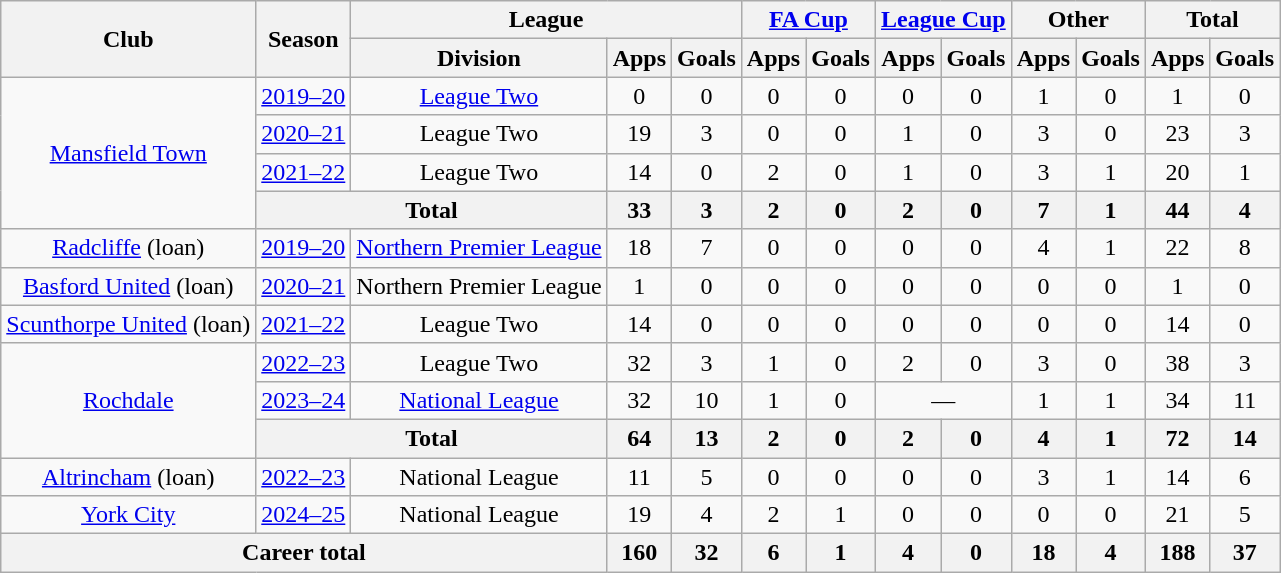<table class=wikitable style="text-align: center">
<tr>
<th rowspan=2>Club</th>
<th rowspan=2>Season</th>
<th colspan=3>League</th>
<th colspan=2><a href='#'>FA Cup</a></th>
<th colspan=2><a href='#'>League Cup</a></th>
<th colspan=2>Other</th>
<th colspan=2>Total</th>
</tr>
<tr>
<th>Division</th>
<th>Apps</th>
<th>Goals</th>
<th>Apps</th>
<th>Goals</th>
<th>Apps</th>
<th>Goals</th>
<th>Apps</th>
<th>Goals</th>
<th>Apps</th>
<th>Goals</th>
</tr>
<tr>
<td rowspan=4><a href='#'>Mansfield Town</a></td>
<td><a href='#'>2019–20</a></td>
<td><a href='#'>League Two</a></td>
<td>0</td>
<td>0</td>
<td>0</td>
<td>0</td>
<td>0</td>
<td>0</td>
<td>1</td>
<td>0</td>
<td>1</td>
<td>0</td>
</tr>
<tr>
<td><a href='#'>2020–21</a></td>
<td>League Two</td>
<td>19</td>
<td>3</td>
<td>0</td>
<td>0</td>
<td>1</td>
<td>0</td>
<td>3</td>
<td>0</td>
<td>23</td>
<td>3</td>
</tr>
<tr>
<td><a href='#'>2021–22</a></td>
<td>League Two</td>
<td>14</td>
<td>0</td>
<td>2</td>
<td>0</td>
<td>1</td>
<td>0</td>
<td>3</td>
<td>1</td>
<td>20</td>
<td>1</td>
</tr>
<tr>
<th colspan=2>Total</th>
<th>33</th>
<th>3</th>
<th>2</th>
<th>0</th>
<th>2</th>
<th>0</th>
<th>7</th>
<th>1</th>
<th>44</th>
<th>4</th>
</tr>
<tr>
<td><a href='#'>Radcliffe</a> (loan)</td>
<td><a href='#'>2019–20</a></td>
<td><a href='#'>Northern Premier League</a></td>
<td>18</td>
<td>7</td>
<td>0</td>
<td>0</td>
<td>0</td>
<td>0</td>
<td>4</td>
<td>1</td>
<td>22</td>
<td>8</td>
</tr>
<tr>
<td><a href='#'>Basford United</a> (loan)</td>
<td><a href='#'>2020–21</a></td>
<td>Northern Premier League</td>
<td>1</td>
<td>0</td>
<td>0</td>
<td>0</td>
<td>0</td>
<td>0</td>
<td>0</td>
<td>0</td>
<td>1</td>
<td>0</td>
</tr>
<tr>
<td><a href='#'>Scunthorpe United</a> (loan)</td>
<td><a href='#'>2021–22</a></td>
<td>League Two</td>
<td>14</td>
<td>0</td>
<td>0</td>
<td>0</td>
<td>0</td>
<td>0</td>
<td>0</td>
<td>0</td>
<td>14</td>
<td>0</td>
</tr>
<tr>
<td rowspan="3"><a href='#'>Rochdale</a></td>
<td><a href='#'>2022–23</a></td>
<td>League Two</td>
<td>32</td>
<td>3</td>
<td>1</td>
<td>0</td>
<td>2</td>
<td>0</td>
<td>3</td>
<td>0</td>
<td>38</td>
<td>3</td>
</tr>
<tr>
<td><a href='#'>2023–24</a></td>
<td><a href='#'>National League</a></td>
<td>32</td>
<td>10</td>
<td>1</td>
<td>0</td>
<td colspan="2">—</td>
<td>1</td>
<td>1</td>
<td>34</td>
<td>11</td>
</tr>
<tr>
<th colspan=2>Total</th>
<th>64</th>
<th>13</th>
<th>2</th>
<th>0</th>
<th>2</th>
<th>0</th>
<th>4</th>
<th>1</th>
<th>72</th>
<th>14</th>
</tr>
<tr>
<td><a href='#'>Altrincham</a> (loan)</td>
<td><a href='#'>2022–23</a></td>
<td>National League</td>
<td>11</td>
<td>5</td>
<td>0</td>
<td>0</td>
<td>0</td>
<td>0</td>
<td>3</td>
<td>1</td>
<td>14</td>
<td>6</td>
</tr>
<tr>
<td><a href='#'>York City</a></td>
<td><a href='#'>2024–25</a></td>
<td>National League</td>
<td>19</td>
<td>4</td>
<td>2</td>
<td>1</td>
<td>0</td>
<td>0</td>
<td>0</td>
<td>0</td>
<td>21</td>
<td>5</td>
</tr>
<tr>
<th colspan=3>Career total</th>
<th>160</th>
<th>32</th>
<th>6</th>
<th>1</th>
<th>4</th>
<th>0</th>
<th>18</th>
<th>4</th>
<th>188</th>
<th>37</th>
</tr>
</table>
